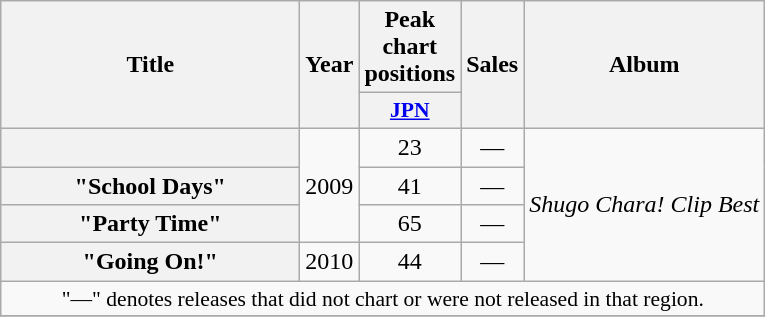<table class="wikitable plainrowheaders" style="text-align:center;">
<tr>
<th scope="col" rowspan="2" style="width:12em;">Title</th>
<th scope="col" rowspan="2">Year</th>
<th scope="col" colspan="1">Peak chart positions</th>
<th scope="col" rowspan="2">Sales</th>
<th scope="col" rowspan="2">Album</th>
</tr>
<tr>
<th scope="col" style="width:3em;font-size:90%;"><a href='#'>JPN</a><br></th>
</tr>
<tr>
<th scope="row"></th>
<td rowspan="3">2009</td>
<td>23</td>
<td>—</td>
<td rowspan="4"><em>Shugo Chara! Clip Best</em></td>
</tr>
<tr>
<th scope="row">"School Days"</th>
<td>41</td>
<td>—</td>
</tr>
<tr>
<th scope="row">"Party Time"</th>
<td>65</td>
<td>—</td>
</tr>
<tr>
<th scope="row">"Going On!"</th>
<td>2010</td>
<td>44</td>
<td>—</td>
</tr>
<tr>
<td colspan="5" style="font-size:90%;">"—" denotes releases that did not chart or were not released in that region.</td>
</tr>
<tr>
</tr>
</table>
